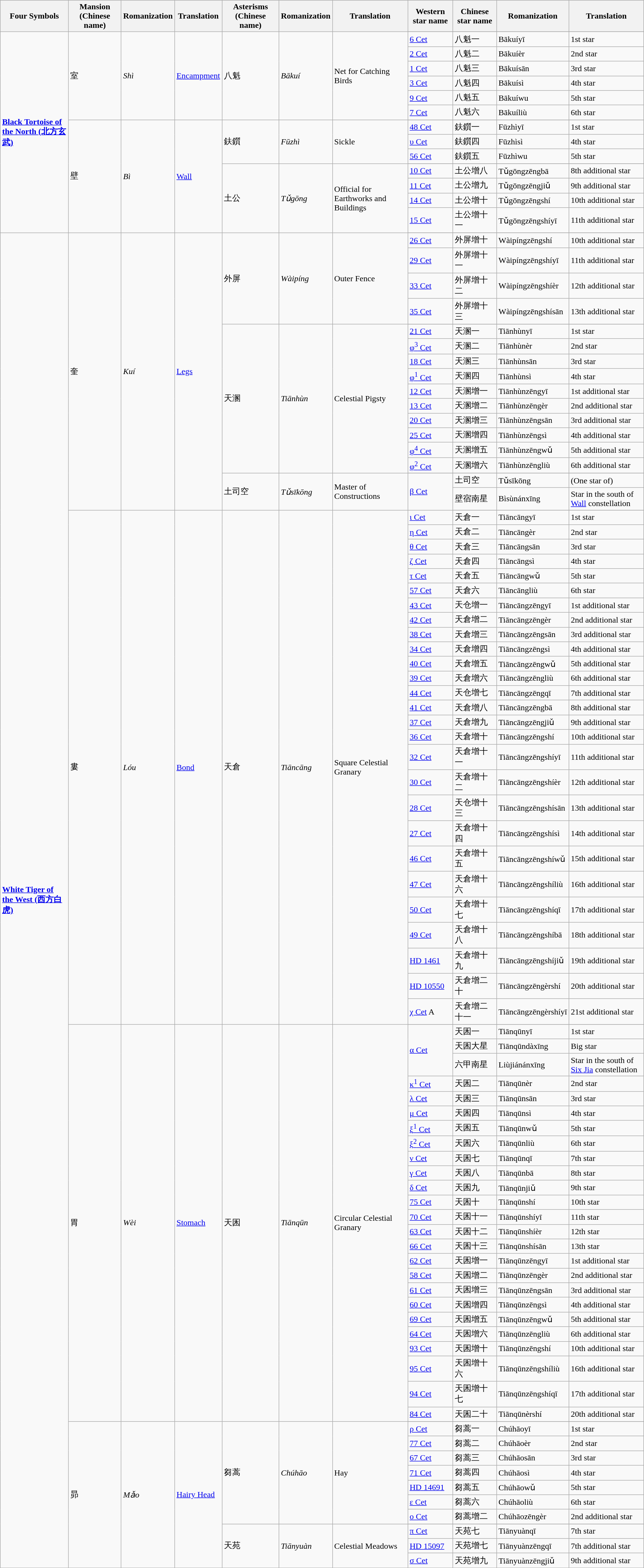<table class="wikitable">
<tr>
<th><strong>Four Symbols</strong></th>
<th><strong>Mansion (Chinese name)</strong></th>
<th><strong>Romanization</strong></th>
<th><strong>Translation</strong></th>
<th><strong>Asterisms (Chinese name)</strong></th>
<th><strong>Romanization</strong></th>
<th><strong>Translation</strong></th>
<th><strong>Western star name</strong></th>
<th><strong>Chinese star name</strong></th>
<th><strong>Romanization</strong></th>
<th><strong>Translation</strong></th>
</tr>
<tr>
<td rowspan="16"><strong><a href='#'>Black Tortoise of the North (北方玄武)</a></strong></td>
<td rowspan="7">室</td>
<td rowspan="7"><em>Shì</em></td>
<td rowspan="7"><a href='#'>Encampment</a></td>
<td rowspan="7">八魁</td>
<td rowspan="7"><em>Bākuí</em></td>
<td rowspan="7">Net for Catching Birds</td>
</tr>
<tr>
<td><a href='#'>6 Cet</a></td>
<td>八魁一</td>
<td>Bākuíyī</td>
<td>1st star</td>
</tr>
<tr>
<td><a href='#'>2 Cet</a></td>
<td>八魁二</td>
<td>Bākuíèr</td>
<td>2nd star</td>
</tr>
<tr>
<td><a href='#'>1 Cet</a></td>
<td>八魁三</td>
<td>Bākuísān</td>
<td>3rd star</td>
</tr>
<tr>
<td><a href='#'>3 Cet</a></td>
<td>八魁四</td>
<td>Bākuísì</td>
<td>4th star</td>
</tr>
<tr>
<td><a href='#'>9 Cet</a></td>
<td>八魁五</td>
<td>Bākuíwu</td>
<td>5th star</td>
</tr>
<tr>
<td><a href='#'>7 Cet</a></td>
<td>八魁六</td>
<td>Bākuíliù</td>
<td>6th star</td>
</tr>
<tr>
<td rowspan="9">壁</td>
<td rowspan="9"><em>Bì</em></td>
<td rowspan="9"><a href='#'>Wall</a></td>
<td rowspan="4">鈇鑕</td>
<td rowspan="4"><em>Fūzhì</em></td>
<td rowspan="4">Sickle</td>
</tr>
<tr>
<td><a href='#'>48 Cet</a></td>
<td>鈇鑕一</td>
<td>Fūzhìyī</td>
<td>1st star</td>
</tr>
<tr>
<td><a href='#'>υ Cet</a></td>
<td>鈇鑕四</td>
<td>Fūzhìsì</td>
<td>4th star</td>
</tr>
<tr>
<td><a href='#'>56 Cet</a></td>
<td>鈇鑕五</td>
<td>Fūzhìwu</td>
<td>5th star</td>
</tr>
<tr>
<td rowspan="5">土公</td>
<td rowspan="5"><em>Tǔgōng</em></td>
<td rowspan="5">Official for Earthworks and Buildings</td>
</tr>
<tr>
<td><a href='#'>10 Cet</a></td>
<td>土公增八</td>
<td>Tǔgōngzēngbā</td>
<td>8th additional star</td>
</tr>
<tr>
<td><a href='#'>11 Cet</a></td>
<td>土公增九</td>
<td>Tǔgōngzēngjiǔ</td>
<td>9th additional star</td>
</tr>
<tr>
<td><a href='#'>14 Cet</a></td>
<td>土公增十</td>
<td>Tǔgōngzēngshí</td>
<td>10th additional star</td>
</tr>
<tr>
<td><a href='#'>15 Cet</a></td>
<td>土公增十一</td>
<td>Tǔgōngzēngshíyī</td>
<td>11th additional star</td>
</tr>
<tr>
<td rowspan="87"><strong><a href='#'>White Tiger of the West (西方白虎)</a></strong></td>
<td rowspan="20">奎</td>
<td rowspan="20"><em>Kuí</em></td>
<td rowspan="20"><a href='#'>Legs</a></td>
<td rowspan="5">外屏</td>
<td rowspan="5"><em>Wàipíng</em></td>
<td rowspan="5">Outer Fence</td>
</tr>
<tr>
<td><a href='#'>26 Cet</a></td>
<td>外屏增十</td>
<td>Wàipíngzēngshí</td>
<td>10th additional star</td>
</tr>
<tr>
<td><a href='#'>29 Cet</a></td>
<td>外屏增十一</td>
<td>Wàipíngzēngshíyī</td>
<td>11th additional star</td>
</tr>
<tr>
<td><a href='#'>33 Cet</a></td>
<td>外屏增十二</td>
<td>Wàipíngzēngshíèr</td>
<td>12th additional star</td>
</tr>
<tr>
<td><a href='#'>35 Cet</a></td>
<td>外屏增十三</td>
<td>Wàipíngzēngshísān</td>
<td>13th additional star</td>
</tr>
<tr>
<td rowspan="11">天溷</td>
<td rowspan="11"><em>Tiānhùn</em></td>
<td rowspan="11">Celestial Pigsty</td>
</tr>
<tr>
<td><a href='#'>21 Cet</a></td>
<td>天溷一</td>
<td>Tiānhùnyī</td>
<td>1st star</td>
</tr>
<tr>
<td><a href='#'>φ<sup>3</sup> Cet</a></td>
<td>天溷二</td>
<td>Tiānhùnèr</td>
<td>2nd star</td>
</tr>
<tr>
<td><a href='#'>18 Cet</a></td>
<td>天溷三</td>
<td>Tiānhùnsān</td>
<td>3rd star</td>
</tr>
<tr>
<td><a href='#'>φ<sup>1</sup> Cet</a></td>
<td>天溷四</td>
<td>Tiānhùnsì</td>
<td>4th star</td>
</tr>
<tr>
<td><a href='#'>12 Cet</a></td>
<td>天溷增一</td>
<td>Tiānhùnzēngyī</td>
<td>1st additional star</td>
</tr>
<tr>
<td><a href='#'>13 Cet</a></td>
<td>天溷增二</td>
<td>Tiānhùnzēngèr</td>
<td>2nd additional star</td>
</tr>
<tr>
<td><a href='#'>20 Cet</a></td>
<td>天溷增三</td>
<td>Tiānhùnzēngsān</td>
<td>3rd additional star</td>
</tr>
<tr>
<td><a href='#'>25 Cet</a></td>
<td>天溷增四</td>
<td>Tiānhùnzēngsì</td>
<td>4th additional star</td>
</tr>
<tr>
<td><a href='#'>φ<sup>4</sup> Cet</a></td>
<td>天溷增五</td>
<td>Tiānhùnzēngwǔ</td>
<td>5th additional star</td>
</tr>
<tr>
<td><a href='#'>φ<sup>2</sup> Cet</a></td>
<td>天溷增六</td>
<td>Tiānhùnzēngliù</td>
<td>6th additional star</td>
</tr>
<tr>
<td rowspan="4">土司空</td>
<td rowspan="4"><em>Tǔsīkōng</em></td>
<td rowspan="4">Master of Constructions</td>
</tr>
<tr>
<td rowspan="4"><a href='#'>β Cet</a></td>
</tr>
<tr>
<td>土司空</td>
<td>Tǔsīkōng</td>
<td>(One star of)</td>
</tr>
<tr>
<td>壁宿南星</td>
<td>Bìsùnánxīng</td>
<td>Star in the south of <a href='#'>Wall</a> constellation</td>
</tr>
<tr>
<td rowspan="28">婁</td>
<td rowspan="28"><em>Lóu</em></td>
<td rowspan="28"><a href='#'>Bond</a></td>
<td rowspan="28">天倉</td>
<td rowspan="28"><em>Tiāncāng</em></td>
<td rowspan="28">Square Celestial Granary</td>
</tr>
<tr>
<td><a href='#'>ι Cet</a></td>
<td>天倉一</td>
<td>Tiāncāngyī</td>
<td>1st star</td>
</tr>
<tr>
<td><a href='#'>η Cet</a></td>
<td>天倉二</td>
<td>Tiāncāngèr</td>
<td>2nd star</td>
</tr>
<tr>
<td><a href='#'>θ Cet</a></td>
<td>天倉三</td>
<td>Tiāncāngsān</td>
<td>3rd star</td>
</tr>
<tr>
<td><a href='#'>ζ Cet</a></td>
<td>天倉四</td>
<td>Tiāncāngsì</td>
<td>4th star</td>
</tr>
<tr>
<td><a href='#'>τ Cet</a></td>
<td>天倉五</td>
<td>Tiāncāngwǔ</td>
<td>5th star</td>
</tr>
<tr>
<td><a href='#'>57 Cet</a></td>
<td>天倉六</td>
<td>Tiāncāngliù</td>
<td>6th star</td>
</tr>
<tr>
<td><a href='#'>43 Cet</a></td>
<td>天仓增一</td>
<td>Tiāncāngzēngyī</td>
<td>1st additional star</td>
</tr>
<tr>
<td><a href='#'>42 Cet</a></td>
<td>天倉增二</td>
<td>Tiāncāngzēngèr</td>
<td>2nd additional star</td>
</tr>
<tr>
<td><a href='#'>38 Cet</a></td>
<td>天倉增三</td>
<td>Tiāncāngzēngsān</td>
<td>3rd additional star</td>
</tr>
<tr>
<td><a href='#'>34 Cet</a></td>
<td>天倉增四</td>
<td>Tiāncāngzēngsì</td>
<td>4th additional star</td>
</tr>
<tr>
<td><a href='#'>40 Cet</a></td>
<td>天倉增五</td>
<td>Tiāncāngzēngwǔ</td>
<td>5th additional star</td>
</tr>
<tr>
<td><a href='#'>39 Cet</a></td>
<td>天倉增六</td>
<td>Tiāncāngzēngliù</td>
<td>6th additional star</td>
</tr>
<tr>
<td><a href='#'>44 Cet</a></td>
<td>天仓增七</td>
<td>Tiāncāngzēngqī</td>
<td>7th additional star</td>
</tr>
<tr>
<td><a href='#'>41 Cet</a></td>
<td>天倉增八</td>
<td>Tiāncāngzēngbā</td>
<td>8th additional star</td>
</tr>
<tr>
<td><a href='#'>37 Cet</a></td>
<td>天倉增九</td>
<td>Tiāncāngzēngjiǔ</td>
<td>9th additional star</td>
</tr>
<tr>
<td><a href='#'>36 Cet</a></td>
<td>天倉增十</td>
<td>Tiāncāngzēngshí</td>
<td>10th additional star</td>
</tr>
<tr>
<td><a href='#'>32 Cet</a></td>
<td>天倉增十一</td>
<td>Tiāncāngzēngshíyī</td>
<td>11th additional star</td>
</tr>
<tr>
<td><a href='#'>30 Cet</a></td>
<td>天倉增十二</td>
<td>Tiāncāngzēngshíèr</td>
<td>12th additional star</td>
</tr>
<tr>
<td><a href='#'>28 Cet</a></td>
<td>天仓增十三</td>
<td>Tiāncāngzēngshísān</td>
<td>13th additional star</td>
</tr>
<tr>
<td><a href='#'>27 Cet</a></td>
<td>天倉增十四</td>
<td>Tiāncāngzēngshísì</td>
<td>14th additional star</td>
</tr>
<tr>
<td><a href='#'>46 Cet</a></td>
<td>天倉增十五</td>
<td>Tiāncāngzēngshíwǔ</td>
<td>15th additional star</td>
</tr>
<tr>
<td><a href='#'>47 Cet</a></td>
<td>天倉增十六</td>
<td>Tiāncāngzēngshíliù</td>
<td>16th additional star</td>
</tr>
<tr>
<td><a href='#'>50 Cet</a></td>
<td>天倉增十七</td>
<td>Tiāncāngzēngshíqī</td>
<td>17th additional star</td>
</tr>
<tr>
<td><a href='#'>49 Cet</a></td>
<td>天倉增十八</td>
<td>Tiāncāngzēngshíbā</td>
<td>18th additional star</td>
</tr>
<tr>
<td><a href='#'>HD 1461</a></td>
<td>天倉增十九</td>
<td>Tiāncāngzēngshíjiǔ</td>
<td>19th additional star</td>
</tr>
<tr>
<td><a href='#'>HD 10550</a></td>
<td>天倉增二十</td>
<td>Tiāncāngzēngèrshí</td>
<td>20th additional star</td>
</tr>
<tr>
<td><a href='#'>χ Cet</a> A</td>
<td>天倉增二十一</td>
<td>Tiāncāngzēngèrshíyī</td>
<td>21st additional star</td>
</tr>
<tr>
<td rowspan="27">胃</td>
<td rowspan="27"><em>Wèi</em></td>
<td rowspan="27"><a href='#'>Stomach</a></td>
<td rowspan="27">天囷</td>
<td rowspan="27"><em>Tiānqūn</em></td>
<td rowspan="27">Circular Celestial Granary</td>
</tr>
<tr>
<td rowspan="4"><a href='#'>α Cet</a></td>
</tr>
<tr>
<td>天囷一</td>
<td>Tiānqūnyī</td>
<td>1st star</td>
</tr>
<tr>
<td>天囷大星</td>
<td>Tiānqūndàxīng</td>
<td>Big star</td>
</tr>
<tr>
<td>六甲南星</td>
<td>Liùjiánánxīng</td>
<td>Star in the south of <a href='#'>Six Jia</a> constellation</td>
</tr>
<tr>
<td><a href='#'>κ<sup>1</sup> Cet</a></td>
<td>天囷二</td>
<td>Tiānqūnèr</td>
<td>2nd star</td>
</tr>
<tr>
<td><a href='#'>λ Cet</a></td>
<td>天囷三</td>
<td>Tiānqūnsān</td>
<td>3rd star</td>
</tr>
<tr>
<td><a href='#'>μ Cet</a></td>
<td>天囷四</td>
<td>Tiānqūnsì</td>
<td>4th star</td>
</tr>
<tr>
<td><a href='#'>ξ<sup>1</sup> Cet</a></td>
<td>天囷五</td>
<td>Tiānqūnwǔ</td>
<td>5th star</td>
</tr>
<tr>
<td><a href='#'>ξ<sup>2</sup> Cet</a></td>
<td>天囷六</td>
<td>Tiānqūnliù</td>
<td>6th star</td>
</tr>
<tr>
<td><a href='#'>ν Cet</a></td>
<td>天囷七</td>
<td>Tiānqūnqī</td>
<td>7th star</td>
</tr>
<tr>
<td><a href='#'>γ Cet</a></td>
<td>天囷八</td>
<td>Tiānqūnbā</td>
<td>8th star</td>
</tr>
<tr>
<td><a href='#'>δ Cet</a></td>
<td>天囷九</td>
<td>Tiānqūnjiǔ</td>
<td>9th star</td>
</tr>
<tr>
<td><a href='#'>75 Cet</a></td>
<td>天囷十</td>
<td>Tiānqūnshí</td>
<td>10th star</td>
</tr>
<tr>
<td><a href='#'>70 Cet</a></td>
<td>天囷十一</td>
<td>Tiānqūnshíyī</td>
<td>11th star</td>
</tr>
<tr>
<td><a href='#'>63 Cet</a></td>
<td>天囷十二</td>
<td>Tiānqūnshíèr</td>
<td>12th star</td>
</tr>
<tr>
<td><a href='#'>66 Cet</a></td>
<td>天囷十三</td>
<td>Tiānqūnshísān</td>
<td>13th star</td>
</tr>
<tr>
<td><a href='#'>62 Cet</a></td>
<td>天囷增一</td>
<td>Tiānqūnzēngyī</td>
<td>1st additional star</td>
</tr>
<tr>
<td><a href='#'>58 Cet</a></td>
<td>天囷增二</td>
<td>Tiānqūnzēngèr</td>
<td>2nd additional star</td>
</tr>
<tr>
<td><a href='#'>61 Cet</a></td>
<td>天囷增三</td>
<td>Tiānqūnzēngsān</td>
<td>3rd additional star</td>
</tr>
<tr>
<td><a href='#'>60 Cet</a></td>
<td>天囷增四</td>
<td>Tiānqūnzēngsì</td>
<td>4th additional star</td>
</tr>
<tr>
<td><a href='#'>69 Cet</a></td>
<td>天囷增五</td>
<td>Tiānqūnzēngwǔ</td>
<td>5th additional star</td>
</tr>
<tr>
<td><a href='#'>64 Cet</a></td>
<td>天囷增六</td>
<td>Tiānqūnzēngliù</td>
<td>6th additional star</td>
</tr>
<tr>
<td><a href='#'>93 Cet</a></td>
<td>天囷增十</td>
<td>Tiānqūnzēngshí</td>
<td>10th additional star</td>
</tr>
<tr>
<td><a href='#'>95 Cet</a></td>
<td>天囷增十六</td>
<td>Tiānqūnzēngshíliù</td>
<td>16th additional star</td>
</tr>
<tr>
<td><a href='#'>94 Cet</a></td>
<td>天囷增十七</td>
<td>Tiānqūnzēngshíqī</td>
<td>17th additional star</td>
</tr>
<tr>
<td><a href='#'>84 Cet</a></td>
<td>天囷二十</td>
<td>Tiānqūnèrshí</td>
<td>20th additional star</td>
</tr>
<tr>
<td rowspan="12">昴</td>
<td rowspan="12"><em>Mǎo</em></td>
<td rowspan="12"><a href='#'>Hairy Head</a></td>
<td rowspan="8">芻蒿</td>
<td rowspan="8"><em>Chúhāo</em></td>
<td rowspan="8">Hay</td>
</tr>
<tr>
<td><a href='#'>ρ Cet</a></td>
<td>芻蒿一</td>
<td>Chúhāoyī</td>
<td>1st star</td>
</tr>
<tr>
<td><a href='#'>77 Cet</a></td>
<td>芻蒿二</td>
<td>Chúhāoèr</td>
<td>2nd star</td>
</tr>
<tr>
<td><a href='#'>67 Cet</a></td>
<td>芻蒿三</td>
<td>Chúhāosān</td>
<td>3rd star</td>
</tr>
<tr>
<td><a href='#'>71 Cet</a></td>
<td>芻蒿四</td>
<td>Chúhāosì</td>
<td>4th star</td>
</tr>
<tr>
<td><a href='#'>HD 14691</a></td>
<td>芻蒿五</td>
<td>Chúhāowǔ</td>
<td>5th star</td>
</tr>
<tr>
<td><a href='#'>ε Cet</a></td>
<td>芻蒿六</td>
<td>Chúhāoliù</td>
<td>6th star</td>
</tr>
<tr>
<td><a href='#'>o Cet</a></td>
<td>芻蒿增二</td>
<td>Chúhāozēngèr</td>
<td>2nd additional star</td>
</tr>
<tr>
<td rowspan="4">天苑</td>
<td rowspan="4"><em>Tiānyuàn</em></td>
<td rowspan="4">Celestial Meadows</td>
</tr>
<tr>
<td><a href='#'>π Cet</a></td>
<td>天苑七</td>
<td>Tiānyuànqī</td>
<td>7th star</td>
</tr>
<tr>
<td><a href='#'>HD 15097</a></td>
<td>天苑增七</td>
<td>Tiānyuànzēngqī</td>
<td>7th additional star</td>
</tr>
<tr>
<td><a href='#'>σ Cet</a></td>
<td>天苑增九</td>
<td>Tiānyuànzēngjiǔ</td>
<td>9th additional star</td>
</tr>
</table>
